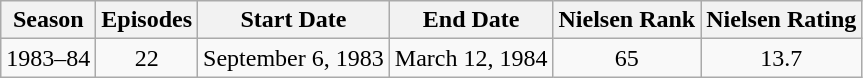<table class="wikitable" style="text-align: center">
<tr>
<th>Season</th>
<th>Episodes</th>
<th>Start Date</th>
<th>End Date</th>
<th>Nielsen Rank</th>
<th>Nielsen Rating</th>
</tr>
<tr>
<td style="text-align:center">1983–84</td>
<td style="text-align:center">22</td>
<td style="text-align:center">September 6, 1983</td>
<td style="text-align:center">March 12, 1984</td>
<td style="text-align:center">65</td>
<td style="text-align:center">13.7</td>
</tr>
</table>
